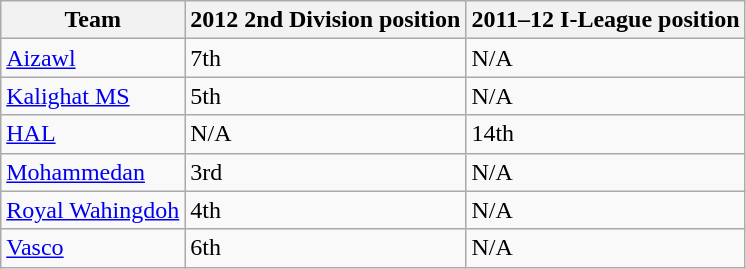<table class="wikitable">
<tr>
<th>Team</th>
<th>2012 2nd Division position</th>
<th>2011–12 I-League position</th>
</tr>
<tr>
<td><a href='#'>Aizawl</a></td>
<td>7th</td>
<td>N/A</td>
</tr>
<tr>
<td><a href='#'>Kalighat MS</a></td>
<td>5th</td>
<td>N/A</td>
</tr>
<tr>
<td><a href='#'>HAL</a></td>
<td>N/A</td>
<td>14th</td>
</tr>
<tr>
<td><a href='#'>Mohammedan</a></td>
<td>3rd</td>
<td>N/A</td>
</tr>
<tr>
<td><a href='#'>Royal Wahingdoh</a></td>
<td>4th</td>
<td>N/A</td>
</tr>
<tr>
<td><a href='#'>Vasco</a></td>
<td>6th</td>
<td>N/A</td>
</tr>
</table>
